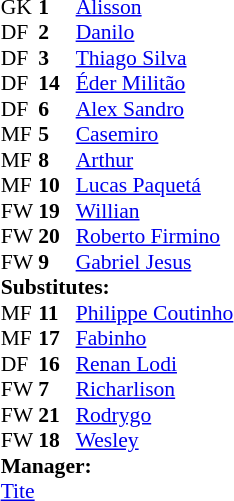<table style="font-size:90%; margin:0.2em auto;" cellspacing="0" cellpadding="0">
<tr>
<th width="25"></th>
<th width="25"></th>
</tr>
<tr>
<td>GK</td>
<td><strong>1</strong></td>
<td><a href='#'>Alisson</a></td>
</tr>
<tr>
<td>DF</td>
<td><strong>2</strong></td>
<td><a href='#'>Danilo</a></td>
<td></td>
<td></td>
</tr>
<tr>
<td>DF</td>
<td><strong>3</strong></td>
<td><a href='#'>Thiago Silva</a></td>
</tr>
<tr>
<td>DF</td>
<td><strong>14</strong></td>
<td><a href='#'>Éder Militão</a></td>
<td></td>
<td></td>
</tr>
<tr>
<td>DF</td>
<td><strong>6</strong></td>
<td><a href='#'>Alex Sandro</a></td>
<td></td>
<td></td>
</tr>
<tr>
<td>MF</td>
<td><strong>5</strong></td>
<td><a href='#'>Casemiro</a></td>
<td></td>
<td></td>
</tr>
<tr>
<td>MF</td>
<td><strong>8</strong></td>
<td><a href='#'>Arthur</a></td>
<td></td>
<td></td>
</tr>
<tr>
<td>MF</td>
<td><strong>10</strong></td>
<td><a href='#'>Lucas Paquetá</a></td>
<td></td>
<td></td>
</tr>
<tr>
<td>FW</td>
<td><strong>19</strong></td>
<td><a href='#'>Willian</a></td>
<td></td>
<td></td>
</tr>
<tr>
<td>FW</td>
<td><strong>20</strong></td>
<td><a href='#'>Roberto Firmino</a></td>
</tr>
<tr>
<td>FW</td>
<td><strong>9</strong></td>
<td><a href='#'>Gabriel Jesus</a></td>
<td></td>
<td></td>
</tr>
<tr>
<td colspan=3><strong>Substitutes:</strong></td>
</tr>
<tr>
<td>MF</td>
<td><strong>11</strong></td>
<td><a href='#'>Philippe Coutinho</a></td>
<td></td>
<td></td>
</tr>
<tr>
<td>MF</td>
<td><strong>17</strong></td>
<td><a href='#'>Fabinho</a></td>
<td></td>
<td></td>
</tr>
<tr>
<td>DF</td>
<td><strong>16</strong></td>
<td><a href='#'>Renan Lodi</a></td>
<td></td>
<td></td>
</tr>
<tr>
<td>FW</td>
<td><strong>7</strong></td>
<td><a href='#'>Richarlison</a></td>
<td></td>
<td></td>
</tr>
<tr>
<td>FW</td>
<td><strong>21</strong></td>
<td><a href='#'>Rodrygo</a></td>
<td></td>
<td></td>
</tr>
<tr>
<td>FW</td>
<td><strong>18</strong></td>
<td><a href='#'>Wesley</a></td>
<td></td>
<td></td>
</tr>
<tr>
<td colspan=3><strong>Manager:</strong></td>
</tr>
<tr>
<td colspan=4> <a href='#'>Tite</a></td>
</tr>
</table>
